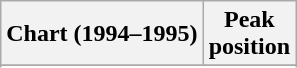<table class="wikitable sortable">
<tr>
<th align="left">Chart (1994–1995)</th>
<th align="center">Peak<br>position</th>
</tr>
<tr>
</tr>
<tr>
</tr>
</table>
